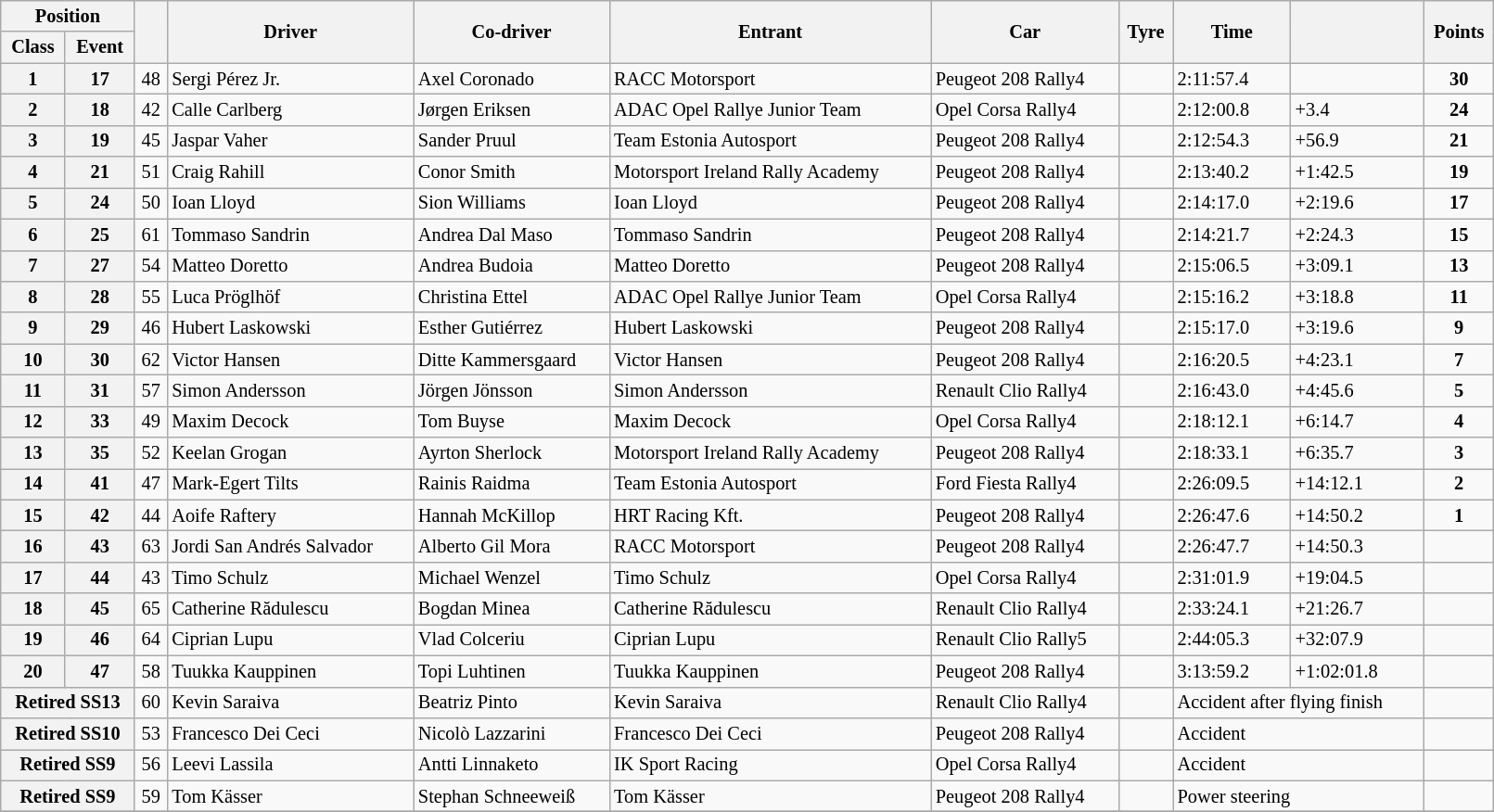<table class="wikitable" width=85% style="font-size: 85%;">
<tr>
<th colspan="2">Position</th>
<th rowspan="2"></th>
<th rowspan="2">Driver</th>
<th rowspan="2">Co-driver</th>
<th rowspan="2">Entrant</th>
<th rowspan="2">Car</th>
<th rowspan="2">Tyre</th>
<th rowspan="2">Time</th>
<th rowspan="2"></th>
<th rowspan="2">Points</th>
</tr>
<tr>
<th>Class</th>
<th>Event</th>
</tr>
<tr>
<th>1</th>
<th>17</th>
<td align="center">48</td>
<td> Sergi Pérez Jr.</td>
<td> Axel Coronado</td>
<td> RACC Motorsport</td>
<td>Peugeot 208 Rally4</td>
<td></td>
<td>2:11:57.4</td>
<td></td>
<td align="center"><strong>30</strong></td>
</tr>
<tr>
<th>2</th>
<th>18</th>
<td align="center">42</td>
<td> Calle Carlberg</td>
<td> Jørgen Eriksen</td>
<td> ADAC Opel Rallye Junior Team</td>
<td>Opel Corsa Rally4</td>
<td></td>
<td>2:12:00.8</td>
<td>+3.4</td>
<td align="center"><strong>24</strong></td>
</tr>
<tr>
<th>3</th>
<th>19</th>
<td align="center">45</td>
<td> Jaspar Vaher</td>
<td> Sander Pruul</td>
<td> Team Estonia Autosport</td>
<td>Peugeot 208 Rally4</td>
<td></td>
<td>2:12:54.3</td>
<td>+56.9</td>
<td align="center"><strong>21</strong></td>
</tr>
<tr>
<th>4</th>
<th>21</th>
<td align="center">51</td>
<td> Craig Rahill</td>
<td> Conor Smith</td>
<td> Motorsport Ireland Rally Academy</td>
<td>Peugeot 208 Rally4</td>
<td></td>
<td>2:13:40.2</td>
<td>+1:42.5</td>
<td align="center"><strong>19</strong></td>
</tr>
<tr>
<th>5</th>
<th>24</th>
<td align="center">50</td>
<td> Ioan Lloyd</td>
<td> Sion Williams</td>
<td> Ioan Lloyd</td>
<td>Peugeot 208 Rally4</td>
<td></td>
<td>2:14:17.0</td>
<td>+2:19.6</td>
<td align="center"><strong>17</strong></td>
</tr>
<tr>
<th>6</th>
<th>25</th>
<td align="center">61</td>
<td> Tommaso Sandrin</td>
<td> Andrea Dal Maso</td>
<td> Tommaso Sandrin</td>
<td>Peugeot 208 Rally4</td>
<td></td>
<td>2:14:21.7</td>
<td>+2:24.3</td>
<td align="center"><strong>15</strong></td>
</tr>
<tr>
<th>7</th>
<th>27</th>
<td align="center">54</td>
<td> Matteo Doretto</td>
<td> Andrea Budoia</td>
<td> Matteo Doretto</td>
<td>Peugeot 208 Rally4</td>
<td></td>
<td>2:15:06.5</td>
<td>+3:09.1</td>
<td align="center"><strong>13</strong></td>
</tr>
<tr>
<th>8</th>
<th>28</th>
<td align="center">55</td>
<td> Luca Pröglhöf</td>
<td> Christina Ettel</td>
<td> ADAC Opel Rallye Junior Team</td>
<td>Opel Corsa Rally4</td>
<td></td>
<td>2:15:16.2</td>
<td>+3:18.8</td>
<td align="center"><strong>11</strong></td>
</tr>
<tr>
<th>9</th>
<th>29</th>
<td align="center">46</td>
<td> Hubert Laskowski</td>
<td> Esther Gutiérrez</td>
<td> Hubert Laskowski</td>
<td>Peugeot 208 Rally4</td>
<td></td>
<td>2:15:17.0</td>
<td>+3:19.6</td>
<td align="center"><strong>9</strong></td>
</tr>
<tr>
<th>10</th>
<th>30</th>
<td align="center">62</td>
<td> Victor Hansen</td>
<td> Ditte Kammersgaard</td>
<td> Victor Hansen</td>
<td>Peugeot 208 Rally4</td>
<td></td>
<td>2:16:20.5</td>
<td>+4:23.1</td>
<td align="center"><strong>7</strong></td>
</tr>
<tr>
<th>11</th>
<th>31</th>
<td align="center">57</td>
<td> Simon Andersson</td>
<td> Jörgen Jönsson</td>
<td> Simon Andersson</td>
<td>Renault Clio Rally4</td>
<td></td>
<td>2:16:43.0</td>
<td>+4:45.6</td>
<td align="center"><strong>5</strong></td>
</tr>
<tr>
<th>12</th>
<th>33</th>
<td align="center">49</td>
<td> Maxim Decock</td>
<td> Tom Buyse</td>
<td> Maxim Decock</td>
<td>Opel Corsa Rally4</td>
<td></td>
<td>2:18:12.1</td>
<td>+6:14.7</td>
<td align="center"><strong>4</strong></td>
</tr>
<tr>
<th>13</th>
<th>35</th>
<td align="center">52</td>
<td> Keelan Grogan</td>
<td> Ayrton Sherlock</td>
<td> Motorsport Ireland Rally Academy</td>
<td>Peugeot 208 Rally4</td>
<td></td>
<td>2:18:33.1</td>
<td>+6:35.7</td>
<td align="center"><strong>3</strong></td>
</tr>
<tr>
<th>14</th>
<th>41</th>
<td align="center">47</td>
<td> Mark-Egert Tilts</td>
<td> Rainis Raidma</td>
<td> Team Estonia Autosport</td>
<td>Ford Fiesta Rally4</td>
<td></td>
<td>2:26:09.5</td>
<td>+14:12.1</td>
<td align="center"><strong>2</strong></td>
</tr>
<tr>
<th>15</th>
<th>42</th>
<td align="center">44</td>
<td> Aoife Raftery</td>
<td> Hannah McKillop</td>
<td> HRT Racing Kft.</td>
<td>Peugeot 208 Rally4</td>
<td></td>
<td>2:26:47.6</td>
<td>+14:50.2</td>
<td align="center"><strong>1</strong></td>
</tr>
<tr>
<th>16</th>
<th>43</th>
<td align="center">63</td>
<td> Jordi San Andrés Salvador</td>
<td> Alberto Gil Mora</td>
<td> RACC Motorsport</td>
<td>Peugeot 208 Rally4</td>
<td></td>
<td>2:26:47.7</td>
<td>+14:50.3</td>
<td align="center"></td>
</tr>
<tr>
<th>17</th>
<th>44</th>
<td align="center">43</td>
<td> Timo Schulz</td>
<td> Michael Wenzel</td>
<td> Timo Schulz</td>
<td>Opel Corsa Rally4</td>
<td></td>
<td>2:31:01.9</td>
<td>+19:04.5</td>
<td align="center"></td>
</tr>
<tr>
<th>18</th>
<th>45</th>
<td align="center">65</td>
<td> Catherine Rădulescu</td>
<td> Bogdan Minea</td>
<td> Catherine Rădulescu</td>
<td>Renault Clio Rally4</td>
<td></td>
<td>2:33:24.1</td>
<td>+21:26.7</td>
<td align="center"></td>
</tr>
<tr>
<th>19</th>
<th>46</th>
<td align="center">64</td>
<td> Ciprian Lupu</td>
<td> Vlad Colceriu</td>
<td> Ciprian Lupu</td>
<td>Renault Clio Rally5</td>
<td></td>
<td>2:44:05.3</td>
<td>+32:07.9</td>
<td align="center"></td>
</tr>
<tr>
<th>20</th>
<th>47</th>
<td align="center">58</td>
<td> Tuukka Kauppinen</td>
<td> Topi Luhtinen</td>
<td> Tuukka Kauppinen</td>
<td>Peugeot 208 Rally4</td>
<td></td>
<td>3:13:59.2</td>
<td>+1:02:01.8</td>
<td align="center"></td>
</tr>
<tr>
<th colspan="2">Retired SS13</th>
<td align="center">60</td>
<td> Kevin Saraiva</td>
<td> Beatriz Pinto</td>
<td> Kevin Saraiva</td>
<td>Renault Clio Rally4</td>
<td></td>
<td colspan="2">Accident after flying finish</td>
<td align="center"></td>
</tr>
<tr>
<th colspan="2">Retired SS10</th>
<td align="center">53</td>
<td> Francesco Dei Ceci</td>
<td> Nicolò Lazzarini</td>
<td> Francesco Dei Ceci</td>
<td>Peugeot 208 Rally4</td>
<td></td>
<td colspan="2">Accident</td>
<td align="center"></td>
</tr>
<tr>
<th colspan="2">Retired SS9</th>
<td align="center">56</td>
<td> Leevi Lassila</td>
<td> Antti Linnaketo</td>
<td> IK Sport Racing</td>
<td>Opel Corsa Rally4</td>
<td></td>
<td colspan="2">Accident</td>
<td align="center"></td>
</tr>
<tr>
<th colspan="2">Retired SS9</th>
<td align="center">59</td>
<td> Tom Kässer</td>
<td> Stephan Schneeweiß</td>
<td> Tom Kässer</td>
<td>Peugeot 208 Rally4</td>
<td></td>
<td colspan="2">Power steering</td>
<td align="center"></td>
</tr>
<tr>
</tr>
</table>
